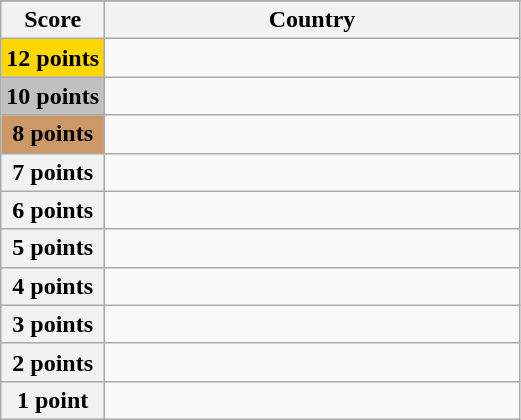<table class="wikitable">
<tr>
</tr>
<tr>
<th scope="col" width="20%">Score</th>
<th scope="col">Country</th>
</tr>
<tr>
<th scope="row" style="background:gold">12 points</th>
<td></td>
</tr>
<tr>
<th scope="row" style="background:silver">10 points</th>
<td></td>
</tr>
<tr>
<th scope="row" style="background:#CC9966">8 points</th>
<td></td>
</tr>
<tr>
<th scope="row">7 points</th>
<td></td>
</tr>
<tr>
<th scope="row">6 points</th>
<td></td>
</tr>
<tr>
<th scope="row">5 points</th>
<td></td>
</tr>
<tr>
<th scope="row">4 points</th>
<td></td>
</tr>
<tr>
<th scope="row">3 points</th>
<td></td>
</tr>
<tr>
<th scope="row">2 points</th>
<td></td>
</tr>
<tr>
<th scope="row">1 point</th>
<td></td>
</tr>
</table>
